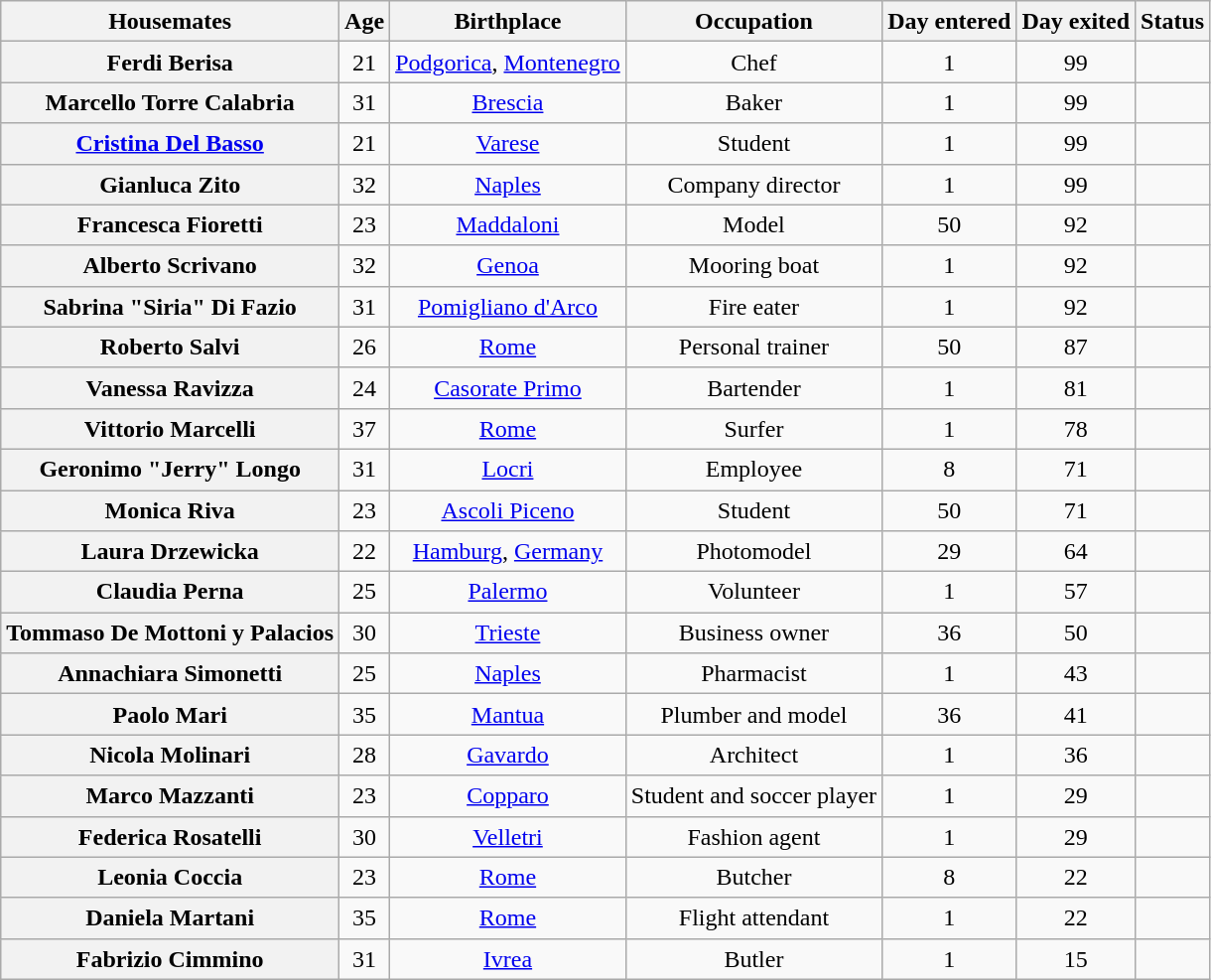<table class="wikitable sortable" style="text-align:center; line-height:20px; width:auto;">
<tr>
<th>Housemates</th>
<th>Age</th>
<th>Birthplace</th>
<th>Occupation</th>
<th>Day entered</th>
<th>Day exited</th>
<th>Status</th>
</tr>
<tr>
<th>Ferdi Berisa</th>
<td>21</td>
<td><a href='#'>Podgorica</a>, <a href='#'>Montenegro</a></td>
<td>Chef</td>
<td>1</td>
<td>99</td>
<td></td>
</tr>
<tr>
<th>Marcello Torre Calabria</th>
<td>31</td>
<td><a href='#'>Brescia</a></td>
<td>Baker</td>
<td>1</td>
<td>99</td>
<td></td>
</tr>
<tr>
<th><a href='#'>Cristina Del Basso</a></th>
<td>21</td>
<td><a href='#'>Varese</a></td>
<td>Student</td>
<td>1</td>
<td>99</td>
<td></td>
</tr>
<tr>
<th>Gianluca Zito</th>
<td>32</td>
<td><a href='#'>Naples</a></td>
<td>Company director</td>
<td>1</td>
<td>99</td>
<td></td>
</tr>
<tr>
<th>Francesca Fioretti</th>
<td>23</td>
<td><a href='#'>Maddaloni</a></td>
<td>Model</td>
<td>50</td>
<td>92</td>
<td></td>
</tr>
<tr>
<th>Alberto Scrivano</th>
<td>32</td>
<td><a href='#'>Genoa</a></td>
<td>Mooring boat</td>
<td>1</td>
<td>92</td>
<td></td>
</tr>
<tr>
<th>Sabrina "Siria" Di Fazio</th>
<td>31</td>
<td><a href='#'>Pomigliano d'Arco</a></td>
<td>Fire eater</td>
<td>1</td>
<td>92</td>
<td></td>
</tr>
<tr>
<th>Roberto Salvi</th>
<td>26</td>
<td><a href='#'>Rome</a></td>
<td>Personal trainer</td>
<td>50</td>
<td>87</td>
<td></td>
</tr>
<tr>
<th>Vanessa Ravizza</th>
<td>24</td>
<td><a href='#'>Casorate Primo</a></td>
<td>Bartender</td>
<td>1</td>
<td>81</td>
<td></td>
</tr>
<tr>
<th>Vittorio Marcelli</th>
<td>37</td>
<td><a href='#'>Rome</a></td>
<td>Surfer</td>
<td>1</td>
<td>78</td>
<td></td>
</tr>
<tr>
<th>Geronimo "Jerry" Longo</th>
<td>31</td>
<td><a href='#'>Locri</a></td>
<td>Employee</td>
<td>8</td>
<td>71</td>
<td></td>
</tr>
<tr>
<th>Monica Riva</th>
<td>23</td>
<td><a href='#'>Ascoli Piceno</a></td>
<td>Student</td>
<td>50</td>
<td>71</td>
<td></td>
</tr>
<tr>
<th>Laura Drzewicka</th>
<td>22</td>
<td><a href='#'>Hamburg</a>, <a href='#'>Germany</a></td>
<td>Photomodel</td>
<td>29</td>
<td>64</td>
<td></td>
</tr>
<tr>
<th>Claudia Perna</th>
<td>25</td>
<td><a href='#'>Palermo</a></td>
<td>Volunteer</td>
<td>1</td>
<td>57</td>
<td></td>
</tr>
<tr>
<th>Tommaso De Mottoni y Palacios</th>
<td>30</td>
<td><a href='#'>Trieste</a></td>
<td>Business owner</td>
<td>36</td>
<td>50</td>
<td></td>
</tr>
<tr>
<th>Annachiara Simonetti</th>
<td>25</td>
<td><a href='#'>Naples</a></td>
<td>Pharmacist</td>
<td>1</td>
<td>43</td>
<td></td>
</tr>
<tr>
<th>Paolo Mari</th>
<td>35</td>
<td><a href='#'>Mantua</a></td>
<td>Plumber and model</td>
<td>36</td>
<td>41</td>
<td></td>
</tr>
<tr>
<th>Nicola Molinari</th>
<td>28</td>
<td><a href='#'>Gavardo</a></td>
<td>Architect</td>
<td>1</td>
<td>36</td>
<td></td>
</tr>
<tr>
<th>Marco Mazzanti</th>
<td>23</td>
<td><a href='#'>Copparo</a></td>
<td>Student and soccer player</td>
<td>1</td>
<td>29</td>
<td></td>
</tr>
<tr>
<th>Federica Rosatelli</th>
<td>30</td>
<td><a href='#'>Velletri</a></td>
<td>Fashion agent</td>
<td>1</td>
<td>29</td>
<td></td>
</tr>
<tr>
<th>Leonia Coccia</th>
<td>23</td>
<td><a href='#'>Rome</a></td>
<td>Butcher</td>
<td>8</td>
<td>22</td>
<td></td>
</tr>
<tr>
<th>Daniela Martani</th>
<td>35</td>
<td><a href='#'>Rome</a></td>
<td>Flight attendant</td>
<td>1</td>
<td>22</td>
<td></td>
</tr>
<tr>
<th>Fabrizio Cimmino</th>
<td>31</td>
<td><a href='#'>Ivrea</a></td>
<td>Butler</td>
<td>1</td>
<td>15</td>
<td></td>
</tr>
</table>
